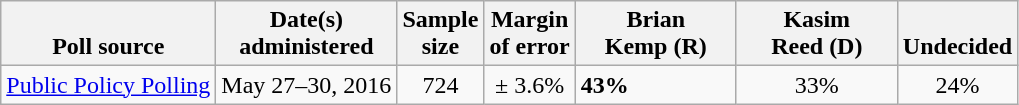<table class="wikitable">
<tr valign=bottom>
<th>Poll source</th>
<th>Date(s)<br>administered</th>
<th>Sample<br>size</th>
<th>Margin<br>of error</th>
<th style="width:100px;">Brian<br>Kemp (R)</th>
<th style="width:100px;">Kasim<br>Reed (D)</th>
<th>Undecided</th>
</tr>
<tr>
<td><a href='#'>Public Policy Polling</a></td>
<td align=center>May 27–30, 2016</td>
<td align=center>724</td>
<td align=center>± 3.6%</td>
<td><strong>43%</strong></td>
<td align=center>33%</td>
<td align=center>24%</td>
</tr>
</table>
